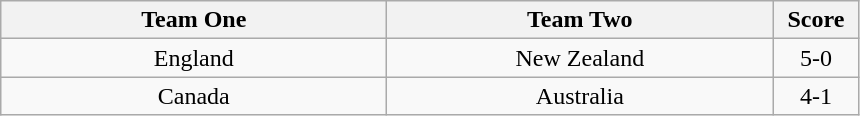<table class="wikitable" style="text-align: center">
<tr>
<th width=250>Team One</th>
<th width=250>Team Two</th>
<th width=50>Score</th>
</tr>
<tr>
<td> England</td>
<td> New Zealand</td>
<td>5-0</td>
</tr>
<tr>
<td> Canada</td>
<td> Australia</td>
<td>4-1</td>
</tr>
</table>
